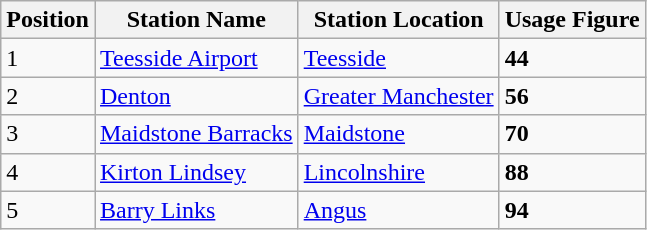<table class="wikitable mw-collapsible">
<tr>
<th>Position</th>
<th>Station Name</th>
<th>Station Location</th>
<th>Usage Figure</th>
</tr>
<tr>
<td>1</td>
<td><a href='#'>Teesside Airport</a></td>
<td><a href='#'>Teesside</a></td>
<td><strong>44</strong></td>
</tr>
<tr>
<td>2</td>
<td><a href='#'>Denton</a></td>
<td><a href='#'>Greater Manchester</a></td>
<td><strong>56</strong></td>
</tr>
<tr>
<td>3</td>
<td><a href='#'>Maidstone Barracks</a></td>
<td><a href='#'>Maidstone</a></td>
<td><strong>70</strong></td>
</tr>
<tr>
<td>4</td>
<td><a href='#'>Kirton Lindsey</a></td>
<td><a href='#'>Lincolnshire</a></td>
<td><strong>88</strong></td>
</tr>
<tr>
<td>5</td>
<td><a href='#'>Barry Links</a></td>
<td><a href='#'>Angus</a></td>
<td><strong>94</strong></td>
</tr>
</table>
